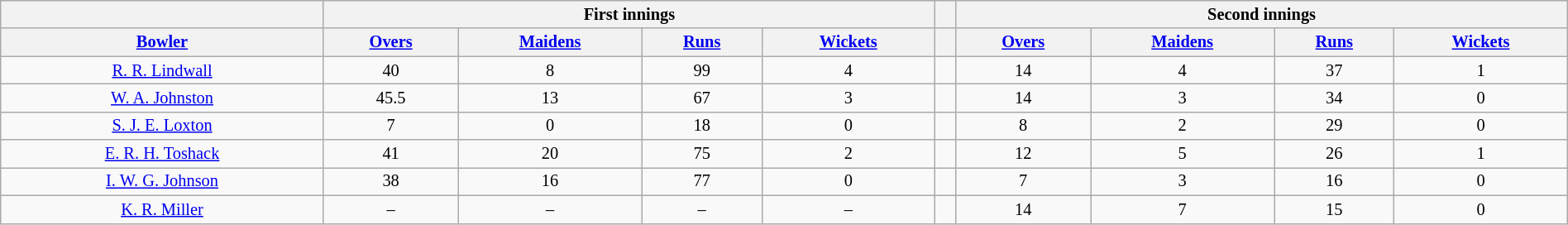<table class="wikitable" style="font-size: 85%; text-align: center; width: 100%;">
<tr>
<th></th>
<th colspan="4">First innings</th>
<th></th>
<th colspan="4">Second innings</th>
</tr>
<tr>
<th><a href='#'>Bowler</a></th>
<th><a href='#'>Overs</a></th>
<th><a href='#'>Maidens</a></th>
<th><a href='#'>Runs</a></th>
<th><a href='#'>Wickets</a></th>
<th></th>
<th><a href='#'>Overs</a></th>
<th><a href='#'>Maidens</a></th>
<th><a href='#'>Runs</a></th>
<th><a href='#'>Wickets</a></th>
</tr>
<tr>
<td><a href='#'>R. R. Lindwall</a></td>
<td>40</td>
<td>8</td>
<td>99</td>
<td>4</td>
<td></td>
<td>14</td>
<td>4</td>
<td>37</td>
<td>1</td>
</tr>
<tr>
<td><a href='#'>W. A. Johnston</a></td>
<td>45.5</td>
<td>13</td>
<td>67</td>
<td>3</td>
<td></td>
<td>14</td>
<td>3</td>
<td>34</td>
<td>0</td>
</tr>
<tr>
<td><a href='#'>S. J. E. Loxton</a></td>
<td>7</td>
<td>0</td>
<td>18</td>
<td>0</td>
<td></td>
<td>8</td>
<td>2</td>
<td>29</td>
<td>0</td>
</tr>
<tr>
<td><a href='#'>E. R. H. Toshack</a></td>
<td>41</td>
<td>20</td>
<td>75</td>
<td>2</td>
<td></td>
<td>12</td>
<td>5</td>
<td>26</td>
<td>1</td>
</tr>
<tr>
<td><a href='#'>I. W. G. Johnson</a></td>
<td>38</td>
<td>16</td>
<td>77</td>
<td>0</td>
<td></td>
<td>7</td>
<td>3</td>
<td>16</td>
<td>0</td>
</tr>
<tr>
<td><a href='#'>K. R. Miller</a></td>
<td>–</td>
<td>–</td>
<td>–</td>
<td>–</td>
<td></td>
<td>14</td>
<td>7</td>
<td>15</td>
<td>0</td>
</tr>
</table>
